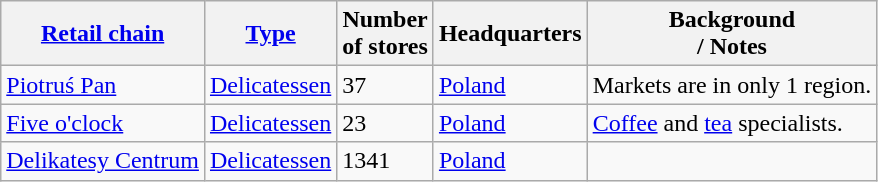<table class="wikitable sortable">
<tr>
<th><a href='#'>Retail chain</a></th>
<th><a href='#'>Type</a></th>
<th>Number<br>of stores</th>
<th>Headquarters</th>
<th class=unsortable>Background<br>/ Notes</th>
</tr>
<tr>
<td><a href='#'>Piotruś Pan</a></td>
<td><a href='#'>Delicatessen</a></td>
<td>37</td>
<td><a href='#'>Poland</a></td>
<td>Markets are in only 1 region.</td>
</tr>
<tr>
<td><a href='#'>Five o'clock</a></td>
<td><a href='#'>Delicatessen</a></td>
<td>23</td>
<td><a href='#'>Poland</a></td>
<td><a href='#'>Coffee</a> and <a href='#'>tea</a> specialists.</td>
</tr>
<tr>
<td><a href='#'>Delikatesy Centrum</a></td>
<td><a href='#'>Delicatessen</a></td>
<td>1341</td>
<td><a href='#'>Poland</a></td>
<td></td>
</tr>
</table>
